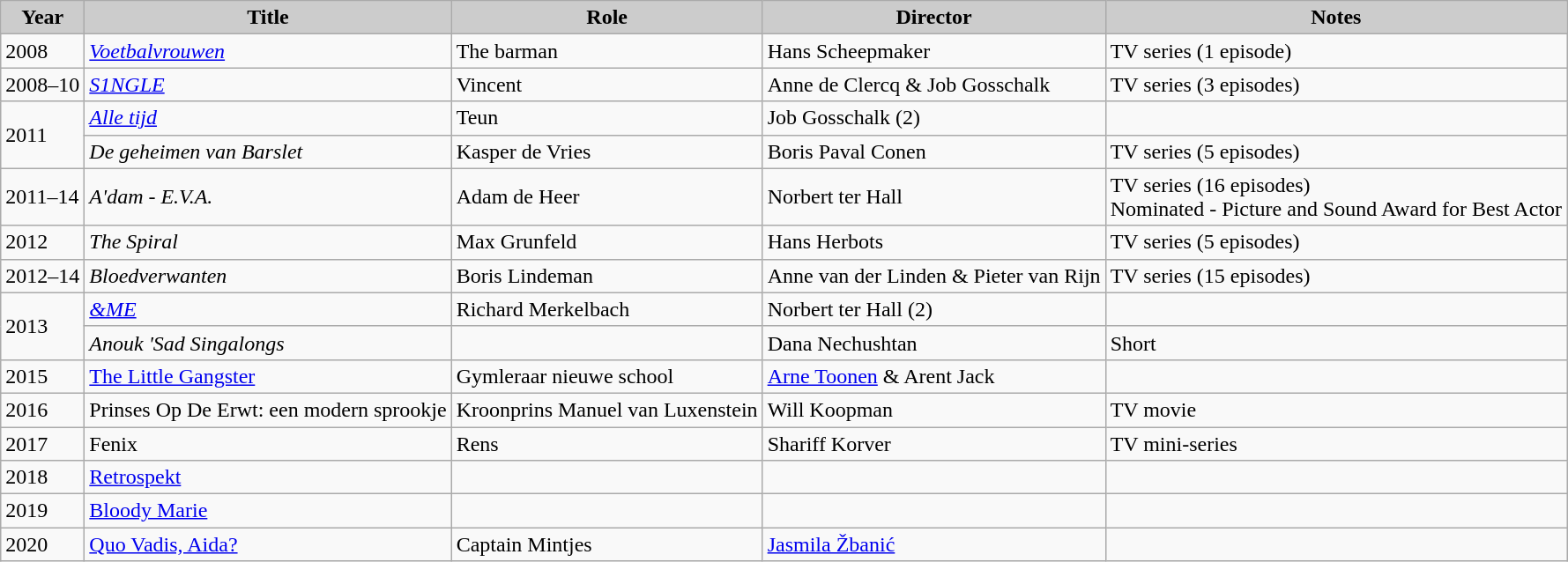<table class="wikitable">
<tr>
<th style="background: #CCCCCC;">Year</th>
<th style="background: #CCCCCC;">Title</th>
<th style="background: #CCCCCC;">Role</th>
<th style="background: #CCCCCC;">Director</th>
<th style="background: #CCCCCC;">Notes</th>
</tr>
<tr>
<td>2008</td>
<td><em><a href='#'>Voetbalvrouwen</a></em></td>
<td>The barman</td>
<td>Hans Scheepmaker</td>
<td>TV series (1 episode)</td>
</tr>
<tr>
<td>2008–10</td>
<td><em><a href='#'>S1NGLE</a></em></td>
<td>Vincent</td>
<td>Anne de Clercq & Job Gosschalk</td>
<td>TV series (3 episodes)</td>
</tr>
<tr>
<td rowspan=2>2011</td>
<td><em><a href='#'>Alle tijd</a></em></td>
<td>Teun</td>
<td>Job Gosschalk (2)</td>
<td></td>
</tr>
<tr>
<td><em>De geheimen van Barslet</em></td>
<td>Kasper de Vries</td>
<td>Boris Paval Conen</td>
<td>TV series (5 episodes)</td>
</tr>
<tr>
<td>2011–14</td>
<td><em>A'dam - E.V.A.</em></td>
<td>Adam de Heer</td>
<td>Norbert ter Hall</td>
<td>TV series (16 episodes)<br>Nominated - Picture and Sound Award for Best Actor</td>
</tr>
<tr>
<td>2012</td>
<td><em>The Spiral</em></td>
<td>Max Grunfeld</td>
<td>Hans Herbots</td>
<td>TV series (5 episodes)</td>
</tr>
<tr>
<td>2012–14</td>
<td><em>Bloedverwanten</em></td>
<td>Boris Lindeman</td>
<td>Anne van der Linden & Pieter van Rijn</td>
<td>TV series (15 episodes)</td>
</tr>
<tr>
<td rowspan=2>2013</td>
<td><em><a href='#'>&ME</a></em></td>
<td>Richard Merkelbach</td>
<td>Norbert ter Hall (2)</td>
<td></td>
</tr>
<tr>
<td><em>Anouk 'Sad Singalongs<strong></td>
<td></td>
<td>Dana Nechushtan</td>
<td>Short</td>
</tr>
<tr>
<td>2015</td>
<td></em><a href='#'>The Little Gangster</a><em></td>
<td>Gymleraar nieuwe school</td>
<td><a href='#'>Arne Toonen</a> & Arent Jack</td>
<td></td>
</tr>
<tr>
<td>2016</td>
<td></em>Prinses Op De Erwt: een modern sprookje<em></td>
<td>Kroonprins Manuel van Luxenstein</td>
<td>Will Koopman</td>
<td>TV movie</td>
</tr>
<tr>
<td>2017</td>
<td></em>Fenix<em></td>
<td>Rens</td>
<td>Shariff Korver</td>
<td>TV mini-series</td>
</tr>
<tr>
<td>2018</td>
<td></em><a href='#'>Retrospekt</a><em></td>
<td></td>
<td></td>
<td></td>
</tr>
<tr>
<td>2019</td>
<td></em><a href='#'>Bloody Marie</a><em></td>
<td></td>
<td></td>
<td></td>
</tr>
<tr>
<td>2020</td>
<td></em><a href='#'>Quo Vadis, Aida?</a><em></td>
<td>Captain Mintjes</td>
<td><a href='#'>Jasmila Žbanić</a></td>
<td></td>
</tr>
</table>
